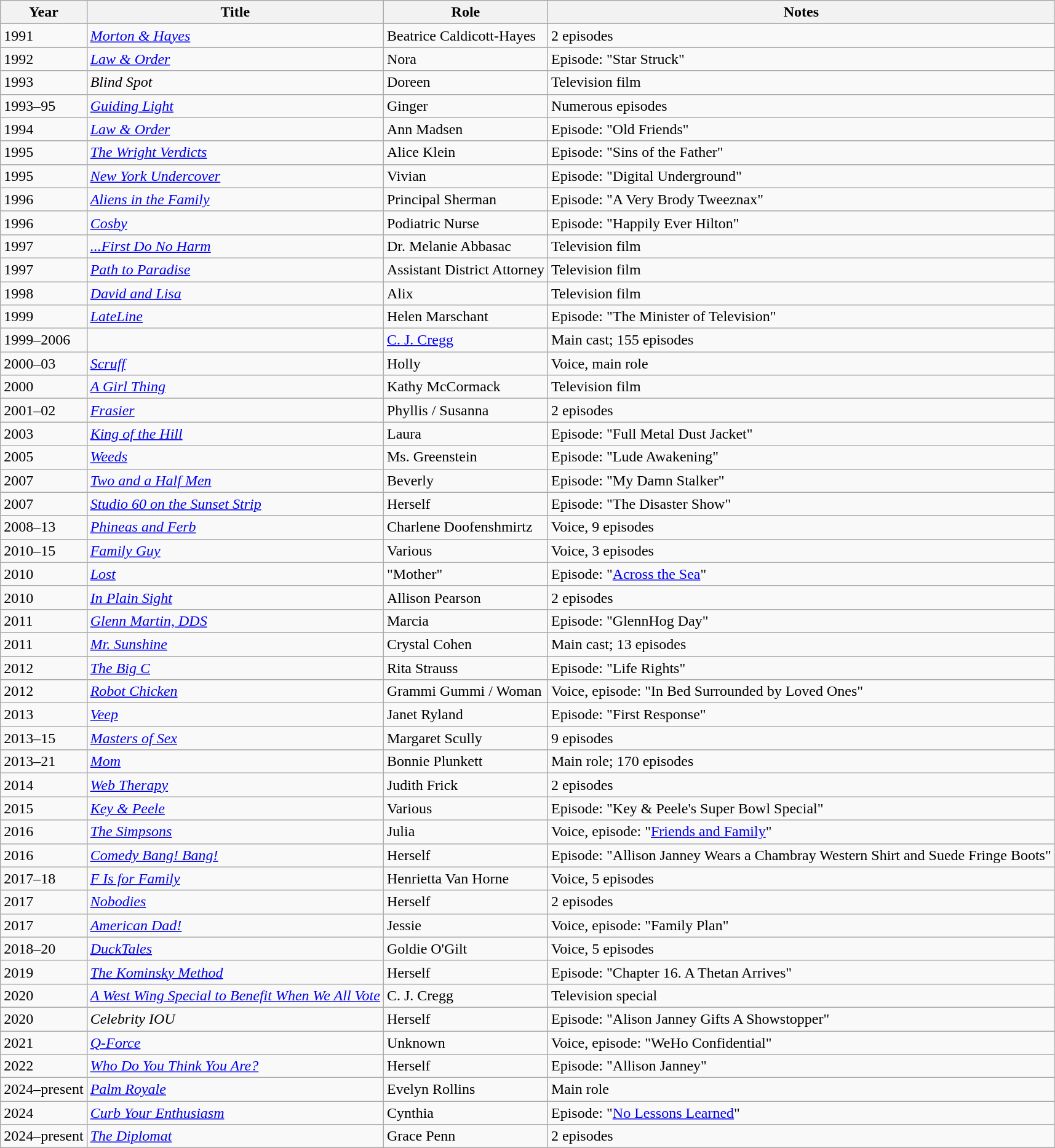<table class="wikitable sortable">
<tr>
<th>Year</th>
<th>Title</th>
<th>Role</th>
<th class="unsortable">Notes</th>
</tr>
<tr>
<td>1991</td>
<td><em><a href='#'>Morton & Hayes</a></em></td>
<td>Beatrice Caldicott-Hayes</td>
<td>2 episodes</td>
</tr>
<tr>
<td>1992</td>
<td><em><a href='#'>Law & Order</a></em></td>
<td>Nora</td>
<td>Episode: "Star Struck"</td>
</tr>
<tr>
<td>1993</td>
<td><em>Blind Spot</em></td>
<td>Doreen</td>
<td>Television film</td>
</tr>
<tr>
<td>1993–95</td>
<td><em><a href='#'>Guiding Light</a></em></td>
<td>Ginger</td>
<td>Numerous episodes</td>
</tr>
<tr>
<td>1994</td>
<td><em><a href='#'>Law & Order</a></em></td>
<td>Ann Madsen</td>
<td>Episode: "Old Friends"</td>
</tr>
<tr>
<td>1995</td>
<td><em><a href='#'>The Wright Verdicts</a></em></td>
<td>Alice Klein</td>
<td>Episode: "Sins of the Father"</td>
</tr>
<tr>
<td>1995</td>
<td><em><a href='#'>New York Undercover</a></em></td>
<td>Vivian</td>
<td>Episode: "Digital Underground"</td>
</tr>
<tr>
<td>1996</td>
<td><em><a href='#'>Aliens in the Family</a></em></td>
<td>Principal Sherman</td>
<td>Episode: "A Very Brody Tweeznax"</td>
</tr>
<tr>
<td>1996</td>
<td><em><a href='#'>Cosby</a></em></td>
<td>Podiatric Nurse</td>
<td>Episode: "Happily Ever Hilton"</td>
</tr>
<tr>
<td>1997</td>
<td><em><a href='#'>...First Do No Harm</a></em></td>
<td>Dr. Melanie Abbasac</td>
<td>Television film</td>
</tr>
<tr>
<td>1997</td>
<td><em><a href='#'>Path to Paradise</a></em></td>
<td>Assistant District Attorney</td>
<td>Television film</td>
</tr>
<tr>
<td>1998</td>
<td><em><a href='#'>David and Lisa</a></em></td>
<td>Alix</td>
<td>Television film</td>
</tr>
<tr>
<td>1999</td>
<td><em><a href='#'>LateLine</a></em></td>
<td>Helen Marschant</td>
<td>Episode: "The Minister of Television"</td>
</tr>
<tr>
<td>1999–2006</td>
<td><em></em></td>
<td><a href='#'>C. J. Cregg</a></td>
<td>Main cast; 155 episodes</td>
</tr>
<tr>
<td>2000–03</td>
<td><em><a href='#'>Scruff</a></em></td>
<td>Holly</td>
<td>Voice, main role</td>
</tr>
<tr>
<td>2000</td>
<td><em><a href='#'>A Girl Thing</a></em></td>
<td>Kathy McCormack</td>
<td>Television film</td>
</tr>
<tr>
<td>2001–02</td>
<td><em><a href='#'>Frasier</a></em></td>
<td>Phyllis / Susanna</td>
<td>2 episodes</td>
</tr>
<tr>
<td>2003</td>
<td><em><a href='#'>King of the Hill</a></em></td>
<td>Laura</td>
<td>Episode: "Full Metal Dust Jacket"</td>
</tr>
<tr>
<td>2005</td>
<td><em><a href='#'>Weeds</a></em></td>
<td>Ms. Greenstein</td>
<td>Episode: "Lude Awakening"</td>
</tr>
<tr>
<td>2007</td>
<td><em><a href='#'>Two and a Half Men</a></em></td>
<td>Beverly</td>
<td>Episode: "My Damn Stalker"</td>
</tr>
<tr>
<td>2007</td>
<td><em><a href='#'>Studio 60 on the Sunset Strip</a></em></td>
<td>Herself</td>
<td>Episode: "The Disaster Show"</td>
</tr>
<tr>
<td>2008–13</td>
<td><em><a href='#'>Phineas and Ferb</a></em></td>
<td>Charlene Doofenshmirtz</td>
<td>Voice, 9 episodes</td>
</tr>
<tr>
<td>2010–15</td>
<td><em><a href='#'>Family Guy</a></em></td>
<td>Various</td>
<td>Voice, 3 episodes</td>
</tr>
<tr>
<td>2010</td>
<td><em><a href='#'>Lost</a></em></td>
<td>"Mother"</td>
<td>Episode: "<a href='#'>Across the Sea</a>"</td>
</tr>
<tr>
<td>2010</td>
<td><em><a href='#'>In Plain Sight</a></em></td>
<td>Allison Pearson</td>
<td>2 episodes</td>
</tr>
<tr>
<td>2011</td>
<td><em><a href='#'>Glenn Martin, DDS</a></em></td>
<td>Marcia</td>
<td>Episode: "GlennHog Day"</td>
</tr>
<tr>
<td>2011</td>
<td><em><a href='#'>Mr. Sunshine</a></em></td>
<td>Crystal Cohen</td>
<td>Main cast; 13 episodes</td>
</tr>
<tr>
<td>2012</td>
<td><em><a href='#'>The Big C</a></em></td>
<td>Rita Strauss</td>
<td>Episode: "Life Rights"</td>
</tr>
<tr>
<td>2012</td>
<td><em><a href='#'>Robot Chicken</a></em></td>
<td>Grammi Gummi / Woman</td>
<td>Voice, episode: "In Bed Surrounded by Loved Ones"</td>
</tr>
<tr>
<td>2013</td>
<td><em><a href='#'>Veep</a></em></td>
<td>Janet Ryland</td>
<td>Episode: "First Response"</td>
</tr>
<tr>
<td>2013–15</td>
<td><em><a href='#'>Masters of Sex</a></em></td>
<td>Margaret Scully</td>
<td>9 episodes</td>
</tr>
<tr>
<td>2013–21</td>
<td><em><a href='#'>Mom</a></em></td>
<td>Bonnie Plunkett</td>
<td>Main role; 170 episodes</td>
</tr>
<tr>
<td>2014</td>
<td><em><a href='#'>Web Therapy</a></em></td>
<td>Judith Frick</td>
<td>2 episodes</td>
</tr>
<tr>
<td>2015</td>
<td><em><a href='#'>Key & Peele</a></em></td>
<td>Various</td>
<td>Episode: "Key & Peele's Super Bowl Special"</td>
</tr>
<tr>
<td>2016</td>
<td><em><a href='#'>The Simpsons</a></em></td>
<td>Julia</td>
<td>Voice, episode: "<a href='#'>Friends and Family</a>"</td>
</tr>
<tr>
<td>2016</td>
<td><em><a href='#'>Comedy Bang! Bang!</a></em></td>
<td>Herself</td>
<td>Episode: "Allison Janney Wears a Chambray Western Shirt and Suede Fringe Boots"</td>
</tr>
<tr>
<td>2017–18</td>
<td><em><a href='#'>F Is for Family</a></em></td>
<td>Henrietta Van Horne</td>
<td>Voice, 5 episodes</td>
</tr>
<tr>
<td>2017</td>
<td><em><a href='#'>Nobodies</a></em></td>
<td>Herself</td>
<td>2 episodes</td>
</tr>
<tr>
<td>2017</td>
<td><em><a href='#'>American Dad!</a></em></td>
<td>Jessie</td>
<td>Voice, episode: "Family Plan"</td>
</tr>
<tr>
<td>2018–20</td>
<td><em><a href='#'>DuckTales</a></em></td>
<td>Goldie O'Gilt</td>
<td>Voice, 5 episodes</td>
</tr>
<tr>
<td>2019</td>
<td><em><a href='#'>The Kominsky Method</a></em></td>
<td>Herself</td>
<td>Episode: "Chapter 16. A Thetan Arrives"</td>
</tr>
<tr>
<td>2020</td>
<td><em><a href='#'>A West Wing Special to Benefit When We All Vote</a></em></td>
<td>C. J. Cregg</td>
<td>Television special</td>
</tr>
<tr>
<td>2020</td>
<td><em>Celebrity IOU</em></td>
<td>Herself</td>
<td>Episode: "Alison Janney Gifts A Showstopper"</td>
</tr>
<tr>
<td>2021</td>
<td><em><a href='#'>Q-Force</a></em></td>
<td>Unknown</td>
<td>Voice, episode: "WeHo Confidential"</td>
</tr>
<tr>
<td>2022</td>
<td><em><a href='#'>Who Do You Think You Are?</a></em></td>
<td>Herself</td>
<td>Episode: "Allison Janney"</td>
</tr>
<tr>
<td>2024–present</td>
<td><em><a href='#'>Palm Royale</a></em></td>
<td>Evelyn Rollins</td>
<td>Main role</td>
</tr>
<tr>
<td>2024</td>
<td><em><a href='#'>Curb Your Enthusiasm</a></em></td>
<td>Cynthia</td>
<td>Episode: "<a href='#'>No Lessons Learned</a>"</td>
</tr>
<tr>
<td>2024–present</td>
<td><a href='#'><em>The Diplomat</em></a></td>
<td>Grace Penn</td>
<td>2 episodes</td>
</tr>
</table>
